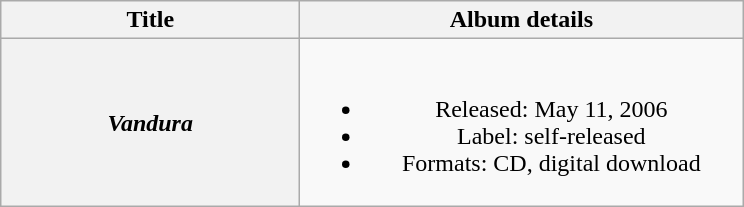<table class="wikitable plainrowheaders" style="text-align:center;">
<tr>
<th scope="col" style="width:12em;">Title</th>
<th scope="col" style="width:18em;">Album details</th>
</tr>
<tr>
<th scope="row"><em>Vandura</em></th>
<td><br><ul><li>Released: May 11, 2006</li><li>Label: self-released</li><li>Formats: CD, digital download</li></ul></td>
</tr>
</table>
